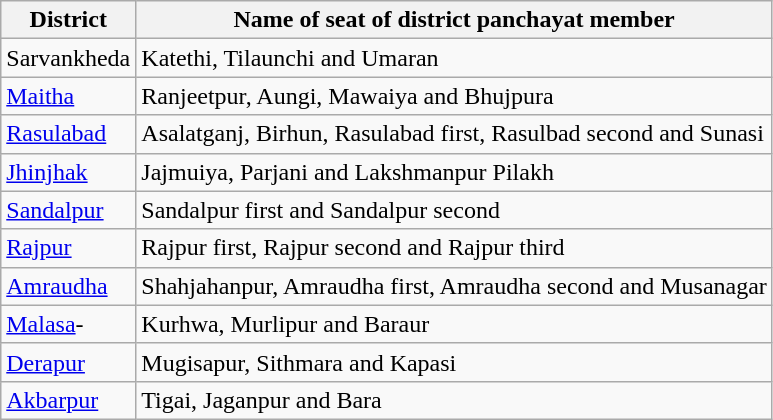<table class="wikitable">
<tr>
<th>District</th>
<th>Name of seat of district panchayat member</th>
</tr>
<tr>
<td>Sarvankheda</td>
<td>Katethi, Tilaunchi and Umaran</td>
</tr>
<tr>
<td><a href='#'>Maitha</a></td>
<td>Ranjeetpur, Aungi, Mawaiya and Bhujpura</td>
</tr>
<tr>
<td><a href='#'>Rasulabad</a></td>
<td>Asalatganj, Birhun, Rasulabad first, Rasulbad second and Sunasi</td>
</tr>
<tr>
<td><a href='#'>Jhinjhak</a></td>
<td>Jajmuiya, Parjani and Lakshmanpur Pilakh</td>
</tr>
<tr>
<td><a href='#'>Sandalpur</a></td>
<td>Sandalpur first and Sandalpur second</td>
</tr>
<tr>
<td><a href='#'>Rajpur</a></td>
<td>Rajpur first, Rajpur second and Rajpur third</td>
</tr>
<tr>
<td><a href='#'>Amraudha</a></td>
<td>Shahjahanpur, Amraudha first, Amraudha second and Musanagar</td>
</tr>
<tr>
<td><a href='#'>Malasa</a>-</td>
<td>Kurhwa, Murlipur and Baraur</td>
</tr>
<tr>
<td><a href='#'>Derapur</a></td>
<td>Mugisapur, Sithmara and Kapasi</td>
</tr>
<tr>
<td><a href='#'>Akbarpur</a></td>
<td>Tigai, Jaganpur and Bara</td>
</tr>
</table>
